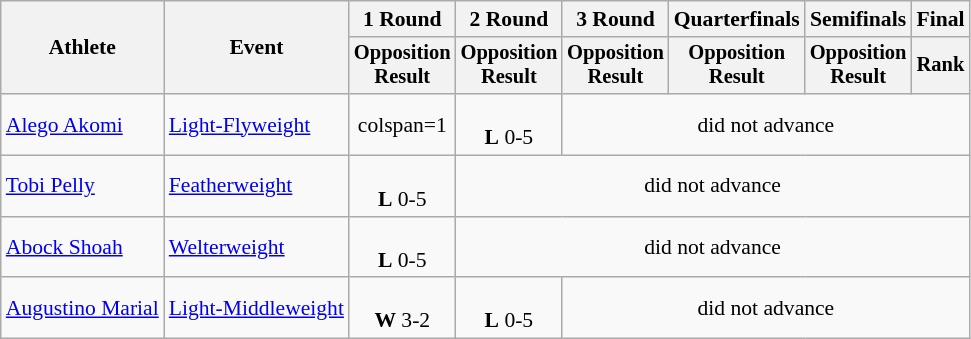<table class="wikitable" style="font-size:90%">
<tr>
<th rowspan="2">Athlete</th>
<th rowspan="2">Event</th>
<th>1 Round</th>
<th>2 Round</th>
<th>3 Round</th>
<th>Quarterfinals</th>
<th>Semifinals</th>
<th colspan=2>Final</th>
</tr>
<tr style="font-size:95%">
<th>Opposition<br>Result</th>
<th>Opposition<br>Result</th>
<th>Opposition<br>Result</th>
<th>Opposition<br>Result</th>
<th>Opposition<br>Result</th>
<th colspan=2>Rank</th>
</tr>
<tr align=center>
<td align=left><a href='#'>Alego Akomi</a></td>
<td align=left><a href='#'>Light-Flyweight</a></td>
<td>colspan=1 </td>
<td><br><strong>L</strong> 0-5</td>
<td colspan=5>did not advance</td>
</tr>
<tr align=center>
<td align=left><a href='#'>Tobi Pelly</a></td>
<td align=left><a href='#'>Featherweight</a></td>
<td><br><strong>L</strong> 0-5</td>
<td colspan=6>did not advance</td>
</tr>
<tr align=center>
<td align=left><a href='#'>Abock Shoah</a></td>
<td align=left><a href='#'>Welterweight</a></td>
<td><br><strong>L</strong> 0-5</td>
<td colspan=6>did not advance</td>
</tr>
<tr align=center>
<td align=left><a href='#'>Augustino Marial</a></td>
<td align=left><a href='#'>Light-Middleweight</a></td>
<td><br><strong>W</strong> 3-2</td>
<td><br><strong>L</strong> 0-5</td>
<td colspan=4>did not advance</td>
</tr>
</table>
